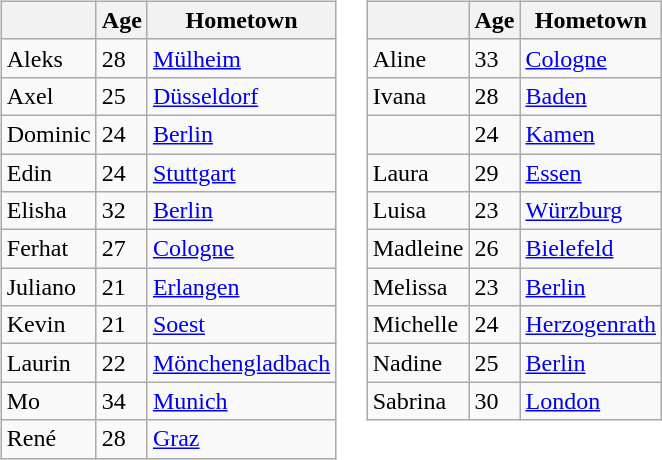<table>
<tr valign="top">
<td><br><table class= "wikitable sortable">
<tr>
<th></th>
<th>Age</th>
<th>Hometown</th>
</tr>
<tr>
<td>Aleks</td>
<td>28</td>
<td><a href='#'>Mülheim</a></td>
</tr>
<tr>
<td>Axel</td>
<td>25</td>
<td><a href='#'>Düsseldorf</a></td>
</tr>
<tr>
<td>Dominic</td>
<td>24</td>
<td><a href='#'>Berlin</a></td>
</tr>
<tr>
<td>Edin</td>
<td>24</td>
<td><a href='#'>Stuttgart</a></td>
</tr>
<tr>
<td>Elisha</td>
<td>32</td>
<td><a href='#'>Berlin</a></td>
</tr>
<tr>
<td>Ferhat</td>
<td>27</td>
<td><a href='#'>Cologne</a></td>
</tr>
<tr>
<td>Juliano</td>
<td>21</td>
<td><a href='#'>Erlangen</a></td>
</tr>
<tr>
<td>Kevin</td>
<td>21</td>
<td><a href='#'>Soest</a></td>
</tr>
<tr>
<td>Laurin</td>
<td>22</td>
<td><a href='#'>Mönchengladbach</a></td>
</tr>
<tr>
<td>Mo</td>
<td>34</td>
<td><a href='#'>Munich</a></td>
</tr>
<tr>
<td>René</td>
<td>28</td>
<td><a href='#'>Graz</a></td>
</tr>
</table>
</td>
<td><br><table class= "wikitable sortable">
<tr>
<th></th>
<th>Age</th>
<th>Hometown</th>
</tr>
<tr>
<td>Aline</td>
<td>33</td>
<td><a href='#'>Cologne</a></td>
</tr>
<tr>
<td>Ivana</td>
<td>28</td>
<td><a href='#'>Baden</a></td>
</tr>
<tr>
<td></td>
<td>24</td>
<td><a href='#'>Kamen</a></td>
</tr>
<tr>
<td>Laura</td>
<td>29</td>
<td><a href='#'>Essen</a></td>
</tr>
<tr>
<td>Luisa</td>
<td>23</td>
<td><a href='#'>Würzburg</a></td>
</tr>
<tr>
<td>Madleine</td>
<td>26</td>
<td><a href='#'>Bielefeld</a></td>
</tr>
<tr>
<td>Melissa</td>
<td>23</td>
<td><a href='#'>Berlin</a></td>
</tr>
<tr>
<td>Michelle</td>
<td>24</td>
<td><a href='#'>Herzogenrath</a></td>
</tr>
<tr>
<td>Nadine</td>
<td>25</td>
<td><a href='#'>Berlin</a></td>
</tr>
<tr>
<td>Sabrina</td>
<td>30</td>
<td><a href='#'>London</a></td>
</tr>
</table>
</td>
</tr>
</table>
